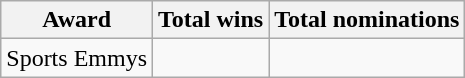<table class="wikitable">
<tr>
<th>Award</th>
<th>Total wins</th>
<th>Total nominations</th>
</tr>
<tr>
<td>Sports Emmys</td>
<td></td>
<td></td>
</tr>
</table>
